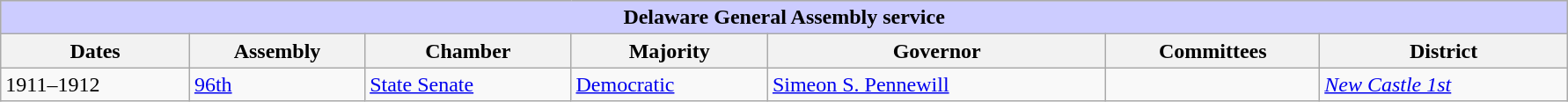<table class=wikitable style="width: 94%" style="text-align: center;" align="center">
<tr bgcolor=#cccccc>
<th colspan=7 style="background: #ccccff;">Delaware General Assembly service</th>
</tr>
<tr>
<th><strong>Dates</strong></th>
<th><strong>Assembly</strong></th>
<th><strong>Chamber</strong></th>
<th><strong>Majority</strong></th>
<th><strong>Governor</strong></th>
<th><strong>Committees</strong></th>
<th><strong>District</strong></th>
</tr>
<tr>
<td>1911–1912</td>
<td><a href='#'>96th</a></td>
<td><a href='#'>State Senate</a></td>
<td><a href='#'>Democratic</a></td>
<td><a href='#'>Simeon S. Pennewill</a></td>
<td></td>
<td><a href='#'><em>New Castle 1st</em></a></td>
</tr>
</table>
